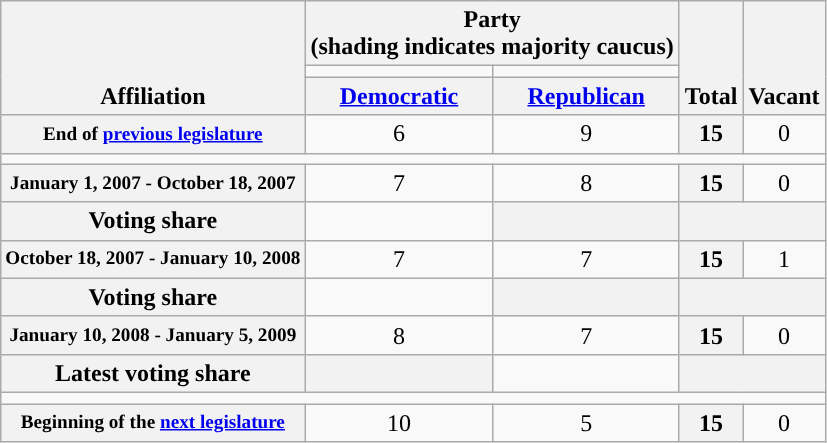<table class="wikitable" style="text-align:center">
<tr style="vertical-align:bottom;";">
<th rowspan=3>Affiliation</th>
<th colspan=2>Party<div>(shading indicates majority caucus)</div></th>
<th rowspan=3>Total</th>
<th rowspan=3>Vacant</th>
</tr>
<tr style="height:5px">
<td style="background-color:"></td>
<td style="background-color:"></td>
</tr>
<tr>
<th><a href='#'>Democratic</a></th>
<th><a href='#'>Republican</a></th>
</tr>
<tr>
<th style="font-size:80%">End of <a href='#'>previous legislature</a></th>
<td>6</td>
<td>9</td>
<th>15</th>
<td>0</td>
</tr>
<tr>
<td colspan=7></td>
</tr>
<tr>
<th style="font-size:80%">January 1, 2007 - October 18, 2007</th>
<td>7</td>
<td>8</td>
<th>15</th>
<td>0</td>
</tr>
<tr>
<th>Voting share</th>
<td></td>
<th></th>
<th colspan=2></th>
</tr>
<tr>
<th style="font-size:80%">October 18, 2007 - January 10, 2008</th>
<td>7</td>
<td>7</td>
<th>15</th>
<td>1</td>
</tr>
<tr>
<th>Voting share</th>
<td></td>
<th></th>
<th colspan=2></th>
</tr>
<tr>
<th style="font-size:80%">January 10, 2008 - January 5, 2009</th>
<td>8</td>
<td>7</td>
<th>15</th>
<td>0</td>
</tr>
<tr>
<th>Latest voting share</th>
<th></th>
<td></td>
<th colspan=2></th>
</tr>
<tr>
<td colspan=7></td>
</tr>
<tr>
<th style="font-size:80%">Beginning of the <a href='#'>next legislature</a></th>
<td>10</td>
<td>5</td>
<th>15</th>
<td>0</td>
</tr>
</table>
